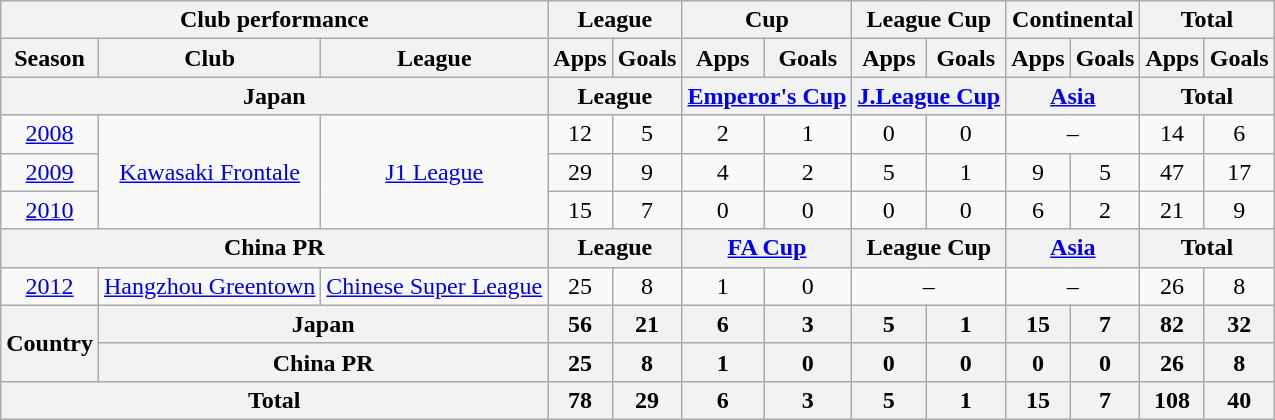<table class="wikitable" style="text-align:center;">
<tr>
<th colspan=3>Club performance</th>
<th colspan=2>League</th>
<th colspan=2>Cup</th>
<th colspan=2>League Cup</th>
<th colspan=2>Continental</th>
<th colspan=2>Total</th>
</tr>
<tr>
<th>Season</th>
<th>Club</th>
<th>League</th>
<th>Apps</th>
<th>Goals</th>
<th>Apps</th>
<th>Goals</th>
<th>Apps</th>
<th>Goals</th>
<th>Apps</th>
<th>Goals</th>
<th>Apps</th>
<th>Goals</th>
</tr>
<tr>
<th colspan=3>Japan</th>
<th colspan=2>League</th>
<th colspan=2><a href='#'>Emperor's Cup</a></th>
<th colspan=2><a href='#'>J.League Cup</a></th>
<th colspan=2><a href='#'>Asia</a></th>
<th colspan=2>Total</th>
</tr>
<tr>
<td><a href='#'>2008</a></td>
<td rowspan="3"><a href='#'>Kawasaki Frontale</a></td>
<td rowspan="3"><a href='#'>J1 League</a></td>
<td>12</td>
<td>5</td>
<td>2</td>
<td>1</td>
<td>0</td>
<td>0</td>
<td colspan="2">–</td>
<td>14</td>
<td>6</td>
</tr>
<tr>
<td><a href='#'>2009</a></td>
<td>29</td>
<td>9</td>
<td>4</td>
<td>2</td>
<td>5</td>
<td>1</td>
<td>9</td>
<td>5</td>
<td>47</td>
<td>17</td>
</tr>
<tr>
<td><a href='#'>2010</a></td>
<td>15</td>
<td>7</td>
<td>0</td>
<td>0</td>
<td>0</td>
<td>0</td>
<td>6</td>
<td>2</td>
<td>21</td>
<td>9</td>
</tr>
<tr>
<th colspan=3>China PR</th>
<th colspan=2>League</th>
<th colspan=2><a href='#'>FA Cup</a></th>
<th colspan=2>League Cup</th>
<th colspan=2><a href='#'>Asia</a></th>
<th colspan=2>Total</th>
</tr>
<tr>
<td><a href='#'>2012</a></td>
<td><a href='#'>Hangzhou Greentown</a></td>
<td><a href='#'>Chinese Super League</a></td>
<td>25</td>
<td>8</td>
<td>1</td>
<td>0</td>
<td colspan="2">–</td>
<td colspan="2">–</td>
<td>26</td>
<td>8</td>
</tr>
<tr>
<th rowspan=2>Country</th>
<th colspan=2>Japan</th>
<th>56</th>
<th>21</th>
<th>6</th>
<th>3</th>
<th>5</th>
<th>1</th>
<th>15</th>
<th>7</th>
<th>82</th>
<th>32</th>
</tr>
<tr>
<th colspan=2>China PR</th>
<th>25</th>
<th>8</th>
<th>1</th>
<th>0</th>
<th>0</th>
<th>0</th>
<th>0</th>
<th>0</th>
<th>26</th>
<th>8</th>
</tr>
<tr>
<th colspan=3>Total</th>
<th>78</th>
<th>29</th>
<th>6</th>
<th>3</th>
<th>5</th>
<th>1</th>
<th>15</th>
<th>7</th>
<th>108</th>
<th>40</th>
</tr>
</table>
